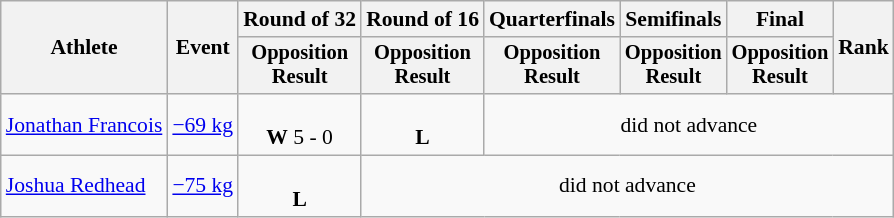<table class="wikitable" style="font-size:90%;">
<tr>
<th rowspan=2>Athlete</th>
<th rowspan=2>Event</th>
<th>Round of 32</th>
<th>Round of 16</th>
<th>Quarterfinals</th>
<th>Semifinals</th>
<th>Final</th>
<th rowspan=2>Rank</th>
</tr>
<tr style="font-size:95%">
<th>Opposition<br>Result</th>
<th>Opposition<br>Result</th>
<th>Opposition<br>Result</th>
<th>Opposition<br>Result</th>
<th>Opposition<br>Result</th>
</tr>
<tr align=center>
<td align=left><a href='#'>Jonathan Francois</a></td>
<td align=left><a href='#'>−69 kg</a></td>
<td><br><strong>W</strong> 5 - 0</td>
<td><br><strong>L</strong> </td>
<td colspan=4>did not advance</td>
</tr>
<tr align=center>
<td align=left><a href='#'>Joshua Redhead</a></td>
<td align=left><a href='#'>−75 kg</a></td>
<td><br><strong>L</strong> </td>
<td colspan=5>did not advance</td>
</tr>
</table>
